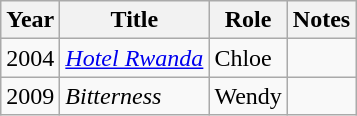<table class="wikitable sortable">
<tr>
<th>Year</th>
<th>Title</th>
<th>Role</th>
<th class="unsortable">Notes</th>
</tr>
<tr>
<td>2004</td>
<td><em><a href='#'>Hotel Rwanda</a></em></td>
<td>Chloe</td>
<td></td>
</tr>
<tr>
<td>2009</td>
<td><em>Bitterness</em></td>
<td>Wendy</td>
<td></td>
</tr>
</table>
